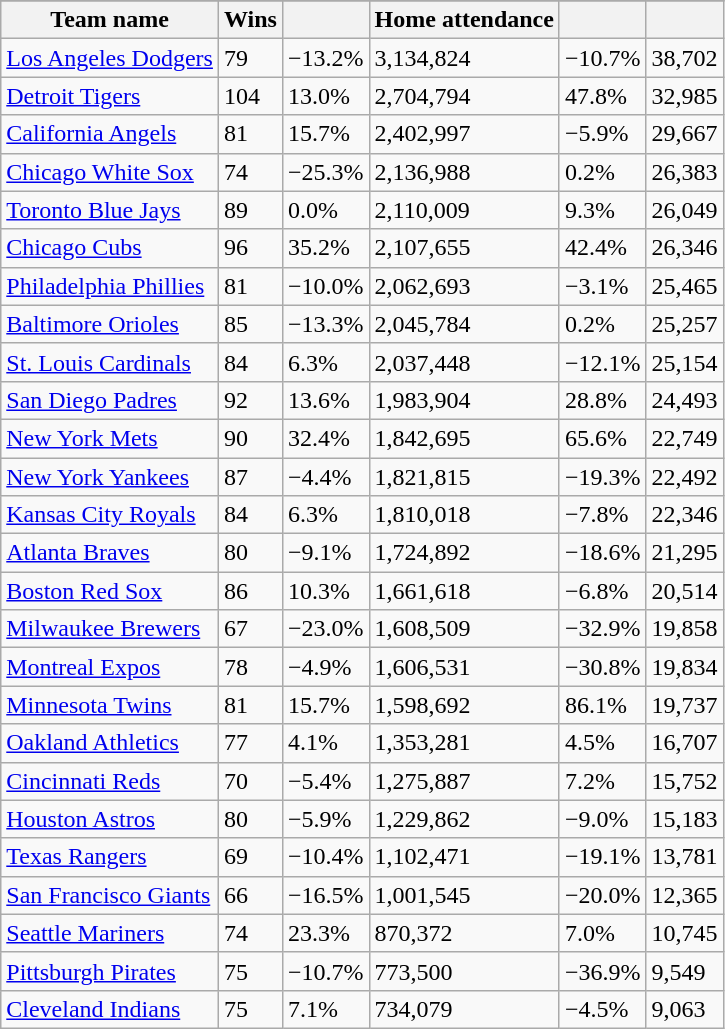<table class="wikitable sortable">
<tr style="text-align:center; font-size:larger;">
</tr>
<tr>
<th>Team name</th>
<th>Wins</th>
<th></th>
<th>Home attendance</th>
<th></th>
<th></th>
</tr>
<tr>
<td><a href='#'>Los Angeles Dodgers</a></td>
<td>79</td>
<td>−13.2%</td>
<td>3,134,824</td>
<td>−10.7%</td>
<td>38,702</td>
</tr>
<tr>
<td><a href='#'>Detroit Tigers</a></td>
<td>104</td>
<td>13.0%</td>
<td>2,704,794</td>
<td>47.8%</td>
<td>32,985</td>
</tr>
<tr>
<td><a href='#'>California Angels</a></td>
<td>81</td>
<td>15.7%</td>
<td>2,402,997</td>
<td>−5.9%</td>
<td>29,667</td>
</tr>
<tr>
<td><a href='#'>Chicago White Sox</a></td>
<td>74</td>
<td>−25.3%</td>
<td>2,136,988</td>
<td>0.2%</td>
<td>26,383</td>
</tr>
<tr>
<td><a href='#'>Toronto Blue Jays</a></td>
<td>89</td>
<td>0.0%</td>
<td>2,110,009</td>
<td>9.3%</td>
<td>26,049</td>
</tr>
<tr>
<td><a href='#'>Chicago Cubs</a></td>
<td>96</td>
<td>35.2%</td>
<td>2,107,655</td>
<td>42.4%</td>
<td>26,346</td>
</tr>
<tr>
<td><a href='#'>Philadelphia Phillies</a></td>
<td>81</td>
<td>−10.0%</td>
<td>2,062,693</td>
<td>−3.1%</td>
<td>25,465</td>
</tr>
<tr>
<td><a href='#'>Baltimore Orioles</a></td>
<td>85</td>
<td>−13.3%</td>
<td>2,045,784</td>
<td>0.2%</td>
<td>25,257</td>
</tr>
<tr>
<td><a href='#'>St. Louis Cardinals</a></td>
<td>84</td>
<td>6.3%</td>
<td>2,037,448</td>
<td>−12.1%</td>
<td>25,154</td>
</tr>
<tr>
<td><a href='#'>San Diego Padres</a></td>
<td>92</td>
<td>13.6%</td>
<td>1,983,904</td>
<td>28.8%</td>
<td>24,493</td>
</tr>
<tr>
<td><a href='#'>New York Mets</a></td>
<td>90</td>
<td>32.4%</td>
<td>1,842,695</td>
<td>65.6%</td>
<td>22,749</td>
</tr>
<tr>
<td><a href='#'>New York Yankees</a></td>
<td>87</td>
<td>−4.4%</td>
<td>1,821,815</td>
<td>−19.3%</td>
<td>22,492</td>
</tr>
<tr>
<td><a href='#'>Kansas City Royals</a></td>
<td>84</td>
<td>6.3%</td>
<td>1,810,018</td>
<td>−7.8%</td>
<td>22,346</td>
</tr>
<tr>
<td><a href='#'>Atlanta Braves</a></td>
<td>80</td>
<td>−9.1%</td>
<td>1,724,892</td>
<td>−18.6%</td>
<td>21,295</td>
</tr>
<tr>
<td><a href='#'>Boston Red Sox</a></td>
<td>86</td>
<td>10.3%</td>
<td>1,661,618</td>
<td>−6.8%</td>
<td>20,514</td>
</tr>
<tr>
<td><a href='#'>Milwaukee Brewers</a></td>
<td>67</td>
<td>−23.0%</td>
<td>1,608,509</td>
<td>−32.9%</td>
<td>19,858</td>
</tr>
<tr>
<td><a href='#'>Montreal Expos</a></td>
<td>78</td>
<td>−4.9%</td>
<td>1,606,531</td>
<td>−30.8%</td>
<td>19,834</td>
</tr>
<tr>
<td><a href='#'>Minnesota Twins</a></td>
<td>81</td>
<td>15.7%</td>
<td>1,598,692</td>
<td>86.1%</td>
<td>19,737</td>
</tr>
<tr>
<td><a href='#'>Oakland Athletics</a></td>
<td>77</td>
<td>4.1%</td>
<td>1,353,281</td>
<td>4.5%</td>
<td>16,707</td>
</tr>
<tr>
<td><a href='#'>Cincinnati Reds</a></td>
<td>70</td>
<td>−5.4%</td>
<td>1,275,887</td>
<td>7.2%</td>
<td>15,752</td>
</tr>
<tr>
<td><a href='#'>Houston Astros</a></td>
<td>80</td>
<td>−5.9%</td>
<td>1,229,862</td>
<td>−9.0%</td>
<td>15,183</td>
</tr>
<tr>
<td><a href='#'>Texas Rangers</a></td>
<td>69</td>
<td>−10.4%</td>
<td>1,102,471</td>
<td>−19.1%</td>
<td>13,781</td>
</tr>
<tr>
<td><a href='#'>San Francisco Giants</a></td>
<td>66</td>
<td>−16.5%</td>
<td>1,001,545</td>
<td>−20.0%</td>
<td>12,365</td>
</tr>
<tr>
<td><a href='#'>Seattle Mariners</a></td>
<td>74</td>
<td>23.3%</td>
<td>870,372</td>
<td>7.0%</td>
<td>10,745</td>
</tr>
<tr>
<td><a href='#'>Pittsburgh Pirates</a></td>
<td>75</td>
<td>−10.7%</td>
<td>773,500</td>
<td>−36.9%</td>
<td>9,549</td>
</tr>
<tr>
<td><a href='#'>Cleveland Indians</a></td>
<td>75</td>
<td>7.1%</td>
<td>734,079</td>
<td>−4.5%</td>
<td>9,063</td>
</tr>
</table>
